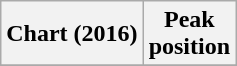<table class="wikitable plainrowheaders">
<tr>
<th scope="col">Chart (2016)</th>
<th scope="col">Peak<br>position</th>
</tr>
<tr>
</tr>
</table>
